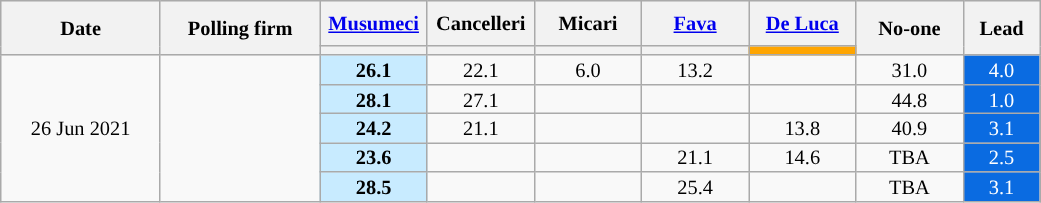<table class="wikitable collapsible collapsed" style="text-align:center;font-size:85%;line-height:13px">
<tr style="height:30px; background-color:#E9E9E9">
<th style="width:100px;" rowspan="2">Date</th>
<th style="width:100px;" rowspan="2">Polling firm</th>
<th style="width:65px;"><a href='#'>Musumeci</a></th>
<th style="width:65px;">Cancelleri</th>
<th style="width:65px;">Micari</th>
<th style="width:65px;"><a href='#'>Fava</a></th>
<th style="width:65px;"><a href='#'>De Luca</a></th>
<th style="width:65px;" rowspan="2">No-one</th>
<th style="width:45px;" rowspan="2">Lead</th>
</tr>
<tr>
<th style="color:inherit;background:"></th>
<th style="color:inherit;background:"></th>
<th style="color:inherit;background:"></th>
<th style="color:inherit;background:"></th>
<th style="color:inherit;background:orange;"></th>
</tr>
<tr>
<td rowspan="5">26 Jun 2021</td>
<td rowspan="5"></td>
<td style="background:#C8EBFF"><strong>26.1</strong></td>
<td>22.1</td>
<td>6.0</td>
<td>13.2</td>
<td></td>
<td>31.0</td>
<td style="background:#0A6BE1; color:white;">4.0</td>
</tr>
<tr>
<td style="background:#C8EBFF"><strong>28.1</strong></td>
<td>27.1</td>
<td></td>
<td></td>
<td></td>
<td>44.8</td>
<td style="background:#0A6BE1; color:white;">1.0</td>
</tr>
<tr>
<td style="background:#C8EBFF"><strong>24.2</strong></td>
<td>21.1</td>
<td></td>
<td></td>
<td>13.8</td>
<td>40.9</td>
<td style="background:#0A6BE1; color:white;">3.1</td>
</tr>
<tr>
<td style="background:#C8EBFF"><strong>23.6</strong></td>
<td></td>
<td></td>
<td>21.1</td>
<td>14.6</td>
<td>TBA</td>
<td style="background:#0A6BE1; color:white;">2.5</td>
</tr>
<tr>
<td style="background:#C8EBFF"><strong>28.5</strong></td>
<td></td>
<td></td>
<td>25.4</td>
<td></td>
<td>TBA</td>
<td style="background:#0A6BE1; color:white;">3.1</td>
</tr>
</table>
